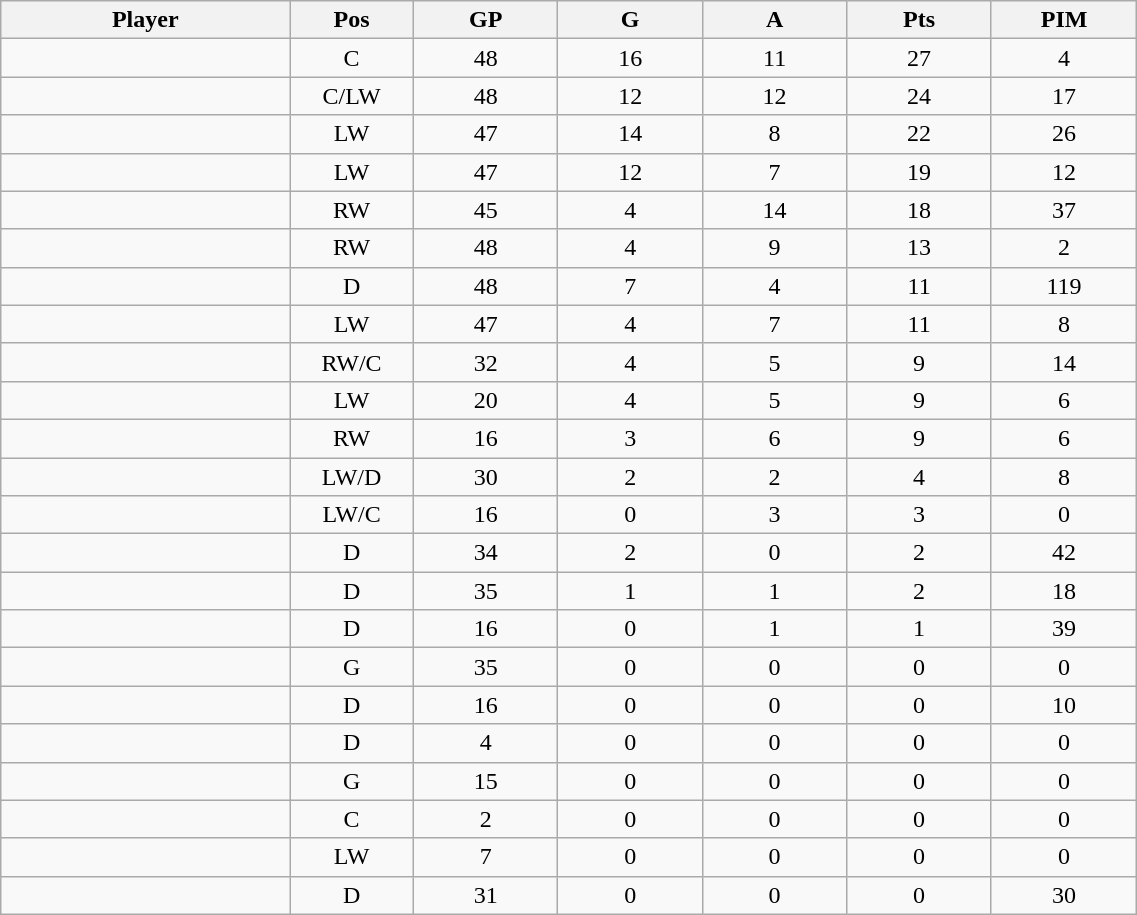<table class="wikitable sortable" width="60%">
<tr ALIGN="center">
<th bgcolor="#DDDDFF" width="10%">Player</th>
<th bgcolor="#DDDDFF" width="3%" title="Position">Pos</th>
<th bgcolor="#DDDDFF" width="5%" title="Games played">GP</th>
<th bgcolor="#DDDDFF" width="5%" title="Goals">G</th>
<th bgcolor="#DDDDFF" width="5%" title="Assists">A</th>
<th bgcolor="#DDDDFF" width="5%" title="Points">Pts</th>
<th bgcolor="#DDDDFF" width="5%" title="Penalties in Minutes">PIM</th>
</tr>
<tr align="center">
<td align="right"></td>
<td>C</td>
<td>48</td>
<td>16</td>
<td>11</td>
<td>27</td>
<td>4</td>
</tr>
<tr align="center">
<td align="right"></td>
<td>C/LW</td>
<td>48</td>
<td>12</td>
<td>12</td>
<td>24</td>
<td>17</td>
</tr>
<tr align="center">
<td align="right"></td>
<td>LW</td>
<td>47</td>
<td>14</td>
<td>8</td>
<td>22</td>
<td>26</td>
</tr>
<tr align="center">
<td align="right"></td>
<td>LW</td>
<td>47</td>
<td>12</td>
<td>7</td>
<td>19</td>
<td>12</td>
</tr>
<tr align="center">
<td align="right"></td>
<td>RW</td>
<td>45</td>
<td>4</td>
<td>14</td>
<td>18</td>
<td>37</td>
</tr>
<tr align="center">
<td align="right"></td>
<td>RW</td>
<td>48</td>
<td>4</td>
<td>9</td>
<td>13</td>
<td>2</td>
</tr>
<tr align="center">
<td align="right"></td>
<td>D</td>
<td>48</td>
<td>7</td>
<td>4</td>
<td>11</td>
<td>119</td>
</tr>
<tr align="center">
<td align="right"></td>
<td>LW</td>
<td>47</td>
<td>4</td>
<td>7</td>
<td>11</td>
<td>8</td>
</tr>
<tr align="center">
<td align="right"></td>
<td>RW/C</td>
<td>32</td>
<td>4</td>
<td>5</td>
<td>9</td>
<td>14</td>
</tr>
<tr align="center">
<td align="right"></td>
<td>LW</td>
<td>20</td>
<td>4</td>
<td>5</td>
<td>9</td>
<td>6</td>
</tr>
<tr align="center">
<td align="right"></td>
<td>RW</td>
<td>16</td>
<td>3</td>
<td>6</td>
<td>9</td>
<td>6</td>
</tr>
<tr align="center">
<td align="right"></td>
<td>LW/D</td>
<td>30</td>
<td>2</td>
<td>2</td>
<td>4</td>
<td>8</td>
</tr>
<tr align="center">
<td align="right"></td>
<td>LW/C</td>
<td>16</td>
<td>0</td>
<td>3</td>
<td>3</td>
<td>0</td>
</tr>
<tr align="center">
<td align="right"></td>
<td>D</td>
<td>34</td>
<td>2</td>
<td>0</td>
<td>2</td>
<td>42</td>
</tr>
<tr align="center">
<td align="right"></td>
<td>D</td>
<td>35</td>
<td>1</td>
<td>1</td>
<td>2</td>
<td>18</td>
</tr>
<tr align="center">
<td align="right"></td>
<td>D</td>
<td>16</td>
<td>0</td>
<td>1</td>
<td>1</td>
<td>39</td>
</tr>
<tr align="center">
<td align="right"></td>
<td>G</td>
<td>35</td>
<td>0</td>
<td>0</td>
<td>0</td>
<td>0</td>
</tr>
<tr align="center">
<td align="right"></td>
<td>D</td>
<td>16</td>
<td>0</td>
<td>0</td>
<td>0</td>
<td>10</td>
</tr>
<tr align="center">
<td align="right"></td>
<td>D</td>
<td>4</td>
<td>0</td>
<td>0</td>
<td>0</td>
<td>0</td>
</tr>
<tr align="center">
<td align="right"></td>
<td>G</td>
<td>15</td>
<td>0</td>
<td>0</td>
<td>0</td>
<td>0</td>
</tr>
<tr align="center">
<td align="right"></td>
<td>C</td>
<td>2</td>
<td>0</td>
<td>0</td>
<td>0</td>
<td>0</td>
</tr>
<tr align="center">
<td align="right"></td>
<td>LW</td>
<td>7</td>
<td>0</td>
<td>0</td>
<td>0</td>
<td>0</td>
</tr>
<tr align="center">
<td align="right"></td>
<td>D</td>
<td>31</td>
<td>0</td>
<td>0</td>
<td>0</td>
<td>30</td>
</tr>
</table>
